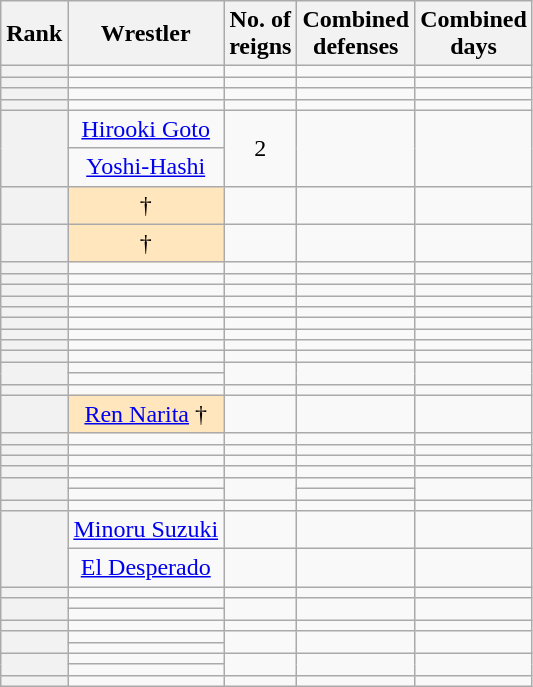<table class="wikitable sortable" style="text-align:center">
<tr>
<th>Rank</th>
<th>Wrestler</th>
<th>No. of<br>reigns</th>
<th>Combined<br>defenses</th>
<th>Combined<br>days</th>
</tr>
<tr>
<th></th>
<td></td>
<td></td>
<td></td>
<td></td>
</tr>
<tr>
<th></th>
<td></td>
<td></td>
<td></td>
<td></td>
</tr>
<tr>
<th></th>
<td></td>
<td></td>
<td></td>
<td></td>
</tr>
<tr>
<th></th>
<td></td>
<td></td>
<td></td>
<td></td>
</tr>
<tr>
<th rowspan=2></th>
<td><a href='#'>Hirooki Goto</a></td>
<td rowspan=2>2</td>
<td rowspan=2></td>
<td rowspan=2></td>
</tr>
<tr>
<td><a href='#'>Yoshi-Hashi</a></td>
</tr>
<tr>
<th></th>
<td style="background-color:#FFE6BD"> †</td>
<td></td>
<td></td>
<td></td>
</tr>
<tr>
<th></th>
<td style="background-color:#FFE6BD"> †</td>
<td></td>
<td></td>
<td></td>
</tr>
<tr>
<th></th>
<td></td>
<td></td>
<td></td>
<td></td>
</tr>
<tr>
<th></th>
<td></td>
<td></td>
<td></td>
<td></td>
</tr>
<tr>
<th></th>
<td></td>
<td></td>
<td></td>
<td></td>
</tr>
<tr>
<th></th>
<td></td>
<td></td>
<td></td>
<td></td>
</tr>
<tr>
<th></th>
<td></td>
<td></td>
<td></td>
<td></td>
</tr>
<tr>
<th></th>
<td></td>
<td></td>
<td></td>
<td></td>
</tr>
<tr>
<th></th>
<td></td>
<td></td>
<td></td>
<td></td>
</tr>
<tr>
<th></th>
<td></td>
<td></td>
<td></td>
<td></td>
</tr>
<tr>
<th></th>
<td></td>
<td></td>
<td></td>
<td></td>
</tr>
<tr>
<th rowspan=2></th>
<td></td>
<td rowspan=2></td>
<td rowspan=2></td>
<td rowspan=2></td>
</tr>
<tr>
<td></td>
</tr>
<tr>
<th></th>
<td></td>
<td></td>
<td></td>
<td></td>
</tr>
<tr>
<th></th>
<td style="background-color:#FFE6BD"><a href='#'>Ren Narita</a> †</td>
<td></td>
<td></td>
<td></td>
</tr>
<tr>
<th></th>
<td></td>
<td></td>
<td></td>
<td></td>
</tr>
<tr>
<th></th>
<td></td>
<td></td>
<td></td>
<td></td>
</tr>
<tr>
<th></th>
<td></td>
<td></td>
<td></td>
<td></td>
</tr>
<tr>
<th></th>
<td></td>
<td></td>
<td></td>
<td></td>
</tr>
<tr>
<th rowspan=2></th>
<td></td>
<td rowspan=2></td>
<td></td>
<td rowspan=2></td>
</tr>
<tr>
<td></td>
<td></td>
</tr>
<tr>
<th></th>
<td></td>
<td></td>
<td></td>
<td></td>
</tr>
<tr>
<th rowspan=2></th>
<td><a href='#'>Minoru Suzuki</a></td>
<td></td>
<td></td>
<td></td>
</tr>
<tr>
<td><a href='#'>El Desperado</a></td>
<td></td>
<td></td>
<td></td>
</tr>
<tr>
<th></th>
<td></td>
<td></td>
<td></td>
<td></td>
</tr>
<tr>
<th rowspan=2></th>
<td></td>
<td rowspan=2></td>
<td rowspan=2></td>
<td rowspan=2></td>
</tr>
<tr>
<td></td>
</tr>
<tr>
<th></th>
<td></td>
<td></td>
<td></td>
<td></td>
</tr>
<tr>
<th rowspan=2></th>
<td></td>
<td rowspan=2></td>
<td rowspan=2></td>
<td rowspan=2></td>
</tr>
<tr>
<td></td>
</tr>
<tr>
<th rowspan=2></th>
<td></td>
<td rowspan=2></td>
<td rowspan=2></td>
<td rowspan=2></td>
</tr>
<tr>
<td></td>
</tr>
<tr>
<th></th>
<td></td>
<td></td>
<td></td>
<td></td>
</tr>
</table>
